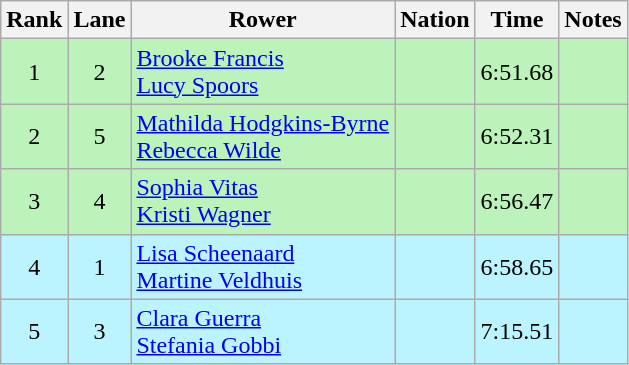<table class="wikitable sortable" style="text-align:center">
<tr>
<th>Rank</th>
<th>Lane</th>
<th>Rower</th>
<th>Nation</th>
<th>Time</th>
<th>Notes</th>
</tr>
<tr bgcolor=bbf3bb>
<td>1</td>
<td>2</td>
<td align=left><a href='#'>Brooke Francis</a><br><a href='#'>Lucy Spoors</a></td>
<td align=left></td>
<td>6:51.68</td>
<td></td>
</tr>
<tr bgcolor=bbf3bb>
<td>2</td>
<td>5</td>
<td align=left><a href='#'>Mathilda Hodgkins-Byrne</a><br><a href='#'>Rebecca Wilde</a></td>
<td align=left></td>
<td>6:52.31</td>
<td></td>
</tr>
<tr bgcolor=bbf3bb>
<td>3</td>
<td>4</td>
<td align=left><a href='#'>Sophia Vitas</a><br><a href='#'>Kristi Wagner</a></td>
<td align=left></td>
<td>6:56.47</td>
<td></td>
</tr>
<tr bgcolor=bbf3ff>
<td>4</td>
<td>1</td>
<td align=left><a href='#'>Lisa Scheenaard</a><br><a href='#'>Martine Veldhuis</a></td>
<td align=left></td>
<td>6:58.65</td>
<td></td>
</tr>
<tr bgcolor=bbf3ff>
<td>5</td>
<td>3</td>
<td align=left><a href='#'>Clara Guerra</a><br><a href='#'>Stefania Gobbi</a></td>
<td align=left></td>
<td>7:15.51</td>
<td></td>
</tr>
</table>
